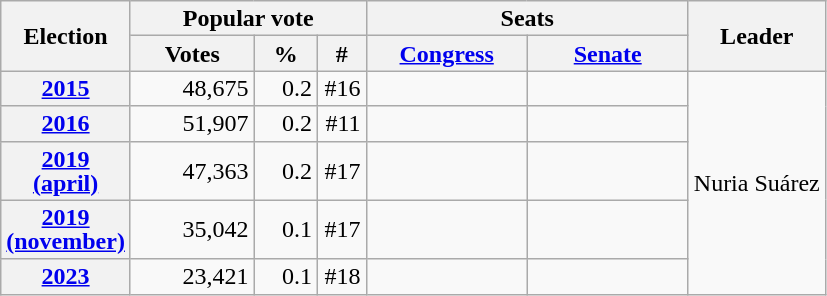<table class="wikitable" style="text-align:right; font-size:100%; line-height:16px; ">
<tr>
<th rowspan="2" width="65">Election</th>
<th colspan="3">Popular vote</th>
<th colspan="2">Seats</th>
<th rowspan="2">Leader</th>
</tr>
<tr>
<th width="75">Votes</th>
<th width="35">%</th>
<th width="25">#</th>
<th width="100"><a href='#'>Congress</a></th>
<th width="100"><a href='#'>Senate</a></th>
</tr>
<tr>
<th><a href='#'>2015</a></th>
<td>48,675</td>
<td>0.2</td>
<td>#16</td>
<td></td>
<td></td>
<td rowspan="5" align="left">Nuria Suárez</td>
</tr>
<tr>
<th><a href='#'>2016</a></th>
<td>51,907</td>
<td>0.2</td>
<td>#11</td>
<td></td>
<td></td>
</tr>
<tr>
<th><a href='#'>2019 (april)</a></th>
<td>47,363</td>
<td>0.2</td>
<td>#17</td>
<td></td>
<td></td>
</tr>
<tr>
<th><a href='#'>2019 (november)</a></th>
<td>35,042</td>
<td>0.1</td>
<td>#17</td>
<td></td>
<td></td>
</tr>
<tr>
<th><a href='#'>2023</a></th>
<td>23,421</td>
<td>0.1</td>
<td>#18</td>
<td></td>
<td></td>
</tr>
</table>
